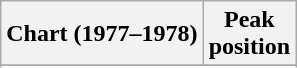<table class="wikitable sortable plainrowheaders">
<tr>
<th>Chart (1977–1978)</th>
<th>Peak<br>position</th>
</tr>
<tr>
</tr>
<tr>
</tr>
</table>
